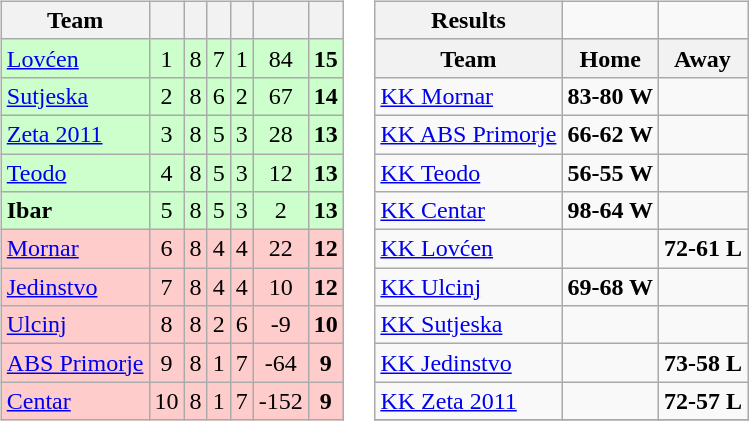<table>
<tr>
<td><br><table class="wikitable" style="text-align: center;">
<tr>
<th>Team</th>
<th></th>
<th></th>
<th></th>
<th></th>
<th></th>
<th></th>
</tr>
<tr bgcolor=ccffcc>
<td align=left> <a href='#'>Lovćen</a></td>
<td>1</td>
<td>8</td>
<td>7</td>
<td>1</td>
<td>84</td>
<td><strong>15</strong></td>
</tr>
<tr bgcolor=ccffcc>
<td align=left> <a href='#'>Sutjeska</a></td>
<td>2</td>
<td>8</td>
<td>6</td>
<td>2</td>
<td>67</td>
<td><strong>14</strong></td>
</tr>
<tr bgcolor=ccffcc>
<td align=left> <a href='#'>Zeta 2011</a></td>
<td>3</td>
<td>8</td>
<td>5</td>
<td>3</td>
<td>28</td>
<td><strong>13</strong></td>
</tr>
<tr bgcolor=ccffcc>
<td align=left> <a href='#'>Teodo</a></td>
<td>4</td>
<td>8</td>
<td>5</td>
<td>3</td>
<td>12</td>
<td><strong>13</strong></td>
</tr>
<tr bgcolor=ccffcc>
<td align=left> <strong>Ibar</strong></td>
<td>5</td>
<td>8</td>
<td>5</td>
<td>3</td>
<td>2</td>
<td><strong>13</strong></td>
</tr>
<tr bgcolor=ffcccc>
<td align=left> <a href='#'>Mornar</a></td>
<td>6</td>
<td>8</td>
<td>4</td>
<td>4</td>
<td>22</td>
<td><strong>12</strong></td>
</tr>
<tr bgcolor=ffcccc>
<td align=left> <a href='#'>Jedinstvo</a></td>
<td>7</td>
<td>8</td>
<td>4</td>
<td>4</td>
<td>10</td>
<td><strong>12</strong></td>
</tr>
<tr bgcolor=ffcccc>
<td align=left> <a href='#'>Ulcinj</a></td>
<td>8</td>
<td>8</td>
<td>2</td>
<td>6</td>
<td>-9</td>
<td><strong>10</strong></td>
</tr>
<tr bgcolor=ffcccc>
<td align=left> <a href='#'>ABS Primorje</a></td>
<td>9</td>
<td>8</td>
<td>1</td>
<td>7</td>
<td>-64</td>
<td><strong>9</strong></td>
</tr>
<tr bgcolor=ffcccc>
<td align=left> <a href='#'>Centar</a></td>
<td>10</td>
<td>8</td>
<td>1</td>
<td>7</td>
<td>-152</td>
<td><strong>9</strong></td>
</tr>
</table>
</td>
<td valign="top"><br><table class="wikitable" style="text-align:left">
<tr>
<th>Results</th>
<td></td>
<td></td>
</tr>
<tr bgcolor="#ccccff">
<th>Team</th>
<th>Home</th>
<th> Away </th>
</tr>
<tr>
<td> <a href='#'>KK Mornar</a></td>
<td align="center"><strong>83-80 W</strong></td>
<td align="center"></td>
</tr>
<tr>
<td> <a href='#'>KK ABS Primorje</a></td>
<td align="center"><strong>66-62 W</strong></td>
<td align="center"></td>
</tr>
<tr>
<td> <a href='#'>KK Teodo</a></td>
<td align="center"><strong>56-55 W</strong></td>
<td align="center"></td>
</tr>
<tr>
<td> <a href='#'>KK Centar</a></td>
<td align="center"><strong>98-64 W</strong></td>
<td align="center"></td>
</tr>
<tr>
<td> <a href='#'>KK Lovćen</a></td>
<td align="center"></td>
<td align="center"><strong>72-61 L</strong></td>
</tr>
<tr>
<td> <a href='#'>KK Ulcinj</a></td>
<td align="center"><strong>69-68 W</strong></td>
<td align="center"></td>
</tr>
<tr>
<td> <a href='#'>KK Sutjeska</a></td>
<td align="center"></td>
<td align="center"></td>
</tr>
<tr>
<td> <a href='#'>KK Jedinstvo</a></td>
<td align="center"></td>
<td align="center"><strong>73-58 L</strong></td>
</tr>
<tr>
<td> <a href='#'>KK Zeta 2011</a></td>
<td align="center"></td>
<td align="center"><strong>72-57 L</strong></td>
</tr>
<tr>
</tr>
</table>
</td>
</tr>
</table>
